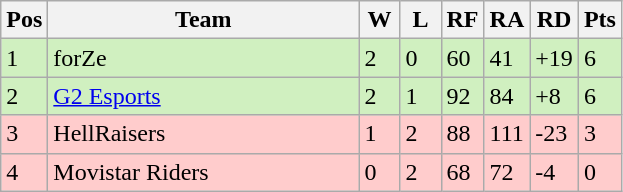<table class="wikitable">
<tr>
<th width="20px">Pos</th>
<th width="200px">Team</th>
<th width="20px">W</th>
<th width="20px">L</th>
<th width="20px">RF</th>
<th width="20px">RA</th>
<th width="20px">RD</th>
<th width="20px">Pts</th>
</tr>
<tr style="background: #D0F0C0;">
<td>1</td>
<td>forZe</td>
<td>2</td>
<td>0</td>
<td>60</td>
<td>41</td>
<td>+19</td>
<td>6</td>
</tr>
<tr style="background: #D0F0C0;">
<td>2</td>
<td><a href='#'>G2 Esports</a></td>
<td>2</td>
<td>1</td>
<td>92</td>
<td>84</td>
<td>+8</td>
<td>6</td>
</tr>
<tr style="background: #FFCCCC;">
<td>3</td>
<td>HellRaisers</td>
<td>1</td>
<td>2</td>
<td>88</td>
<td>111</td>
<td>-23</td>
<td>3</td>
</tr>
<tr style="background: #FFCCCC;">
<td>4</td>
<td>Movistar Riders</td>
<td>0</td>
<td>2</td>
<td>68</td>
<td>72</td>
<td>-4</td>
<td>0</td>
</tr>
</table>
